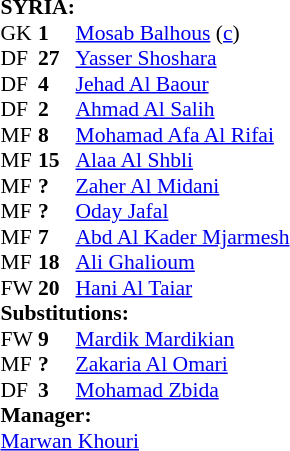<table style="font-size: 90%" cellspacing="0" cellpadding="0" align="center">
<tr>
<td colspan=4><br><strong>SYRIA:</strong></td>
</tr>
<tr>
<th width=25></th>
<th width=25></th>
</tr>
<tr>
<td>GK</td>
<td><strong>1</strong></td>
<td><a href='#'>Mosab Balhous</a> (<a href='#'>c</a>)</td>
</tr>
<tr>
<td>DF</td>
<td><strong>27</strong></td>
<td><a href='#'>Yasser Shoshara</a></td>
</tr>
<tr>
<td>DF</td>
<td><strong>4</strong></td>
<td><a href='#'>Jehad Al Baour</a></td>
<td></td>
</tr>
<tr>
<td>DF</td>
<td><strong>2</strong></td>
<td><a href='#'>Ahmad Al Salih</a></td>
<td></td>
</tr>
<tr>
<td>MF</td>
<td><strong>8</strong></td>
<td><a href='#'>Mohamad Afa Al Rifai</a></td>
<td></td>
<td></td>
</tr>
<tr>
<td>MF</td>
<td><strong>15</strong></td>
<td><a href='#'>Alaa Al Shbli</a></td>
</tr>
<tr>
<td>MF</td>
<td><strong>?</strong></td>
<td><a href='#'>Zaher Al Midani</a></td>
</tr>
<tr>
<td>MF</td>
<td><strong>?</strong></td>
<td><a href='#'>Oday Jafal</a></td>
<td></td>
</tr>
<tr>
<td>MF</td>
<td><strong>7</strong></td>
<td><a href='#'>Abd Al Kader Mjarmesh</a></td>
<td></td>
<td></td>
</tr>
<tr>
<td>MF</td>
<td><strong>18</strong></td>
<td><a href='#'>Ali Ghalioum</a></td>
<td></td>
<td></td>
</tr>
<tr>
<td>FW</td>
<td><strong>20</strong></td>
<td><a href='#'>Hani Al Taiar</a></td>
</tr>
<tr>
<td colspan=3><strong>Substitutions:</strong></td>
</tr>
<tr>
<td>FW</td>
<td><strong>9</strong></td>
<td><a href='#'>Mardik Mardikian</a></td>
<td></td>
<td></td>
</tr>
<tr>
<td>MF</td>
<td><strong>?</strong></td>
<td><a href='#'>Zakaria Al Omari</a></td>
<td></td>
<td></td>
</tr>
<tr>
<td>DF</td>
<td><strong>3</strong></td>
<td><a href='#'>Mohamad Zbida</a></td>
<td></td>
<td></td>
</tr>
<tr>
<td colspan=3><strong>Manager:</strong></td>
</tr>
<tr>
<td colspan=3><a href='#'>Marwan Khouri</a></td>
</tr>
</table>
